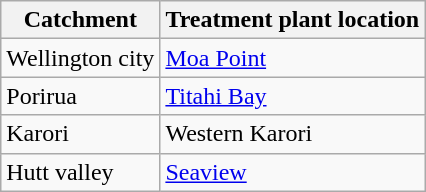<table class="wikitable">
<tr>
<th>Catchment</th>
<th>Treatment plant location</th>
</tr>
<tr>
<td>Wellington city</td>
<td><a href='#'>Moa Point</a></td>
</tr>
<tr>
<td>Porirua</td>
<td><a href='#'>Titahi Bay</a></td>
</tr>
<tr>
<td>Karori</td>
<td>Western Karori</td>
</tr>
<tr>
<td>Hutt valley</td>
<td><a href='#'>Seaview</a></td>
</tr>
</table>
